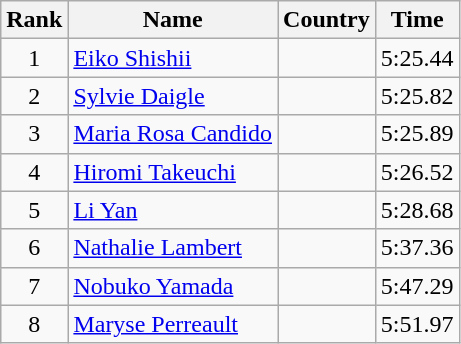<table class="wikitable" style="text-align:center">
<tr>
<th>Rank</th>
<th>Name</th>
<th>Country</th>
<th>Time</th>
</tr>
<tr>
<td>1</td>
<td align=left><a href='#'>Eiko Shishii</a></td>
<td align=left></td>
<td>5:25.44</td>
</tr>
<tr>
<td>2</td>
<td align=left><a href='#'>Sylvie Daigle</a></td>
<td align=left></td>
<td>5:25.82</td>
</tr>
<tr>
<td>3</td>
<td align=left><a href='#'>Maria Rosa Candido</a></td>
<td align=left></td>
<td>5:25.89</td>
</tr>
<tr>
<td>4</td>
<td align=left><a href='#'>Hiromi Takeuchi</a></td>
<td align=left></td>
<td>5:26.52</td>
</tr>
<tr>
<td>5</td>
<td align=left><a href='#'>Li Yan</a></td>
<td align=left></td>
<td>5:28.68</td>
</tr>
<tr>
<td>6</td>
<td align=left><a href='#'>Nathalie Lambert</a></td>
<td align=left></td>
<td>5:37.36</td>
</tr>
<tr>
<td>7</td>
<td align=left><a href='#'>Nobuko Yamada</a></td>
<td align=left></td>
<td>5:47.29</td>
</tr>
<tr>
<td>8</td>
<td align=left><a href='#'>Maryse Perreault</a></td>
<td align=left></td>
<td>5:51.97</td>
</tr>
</table>
